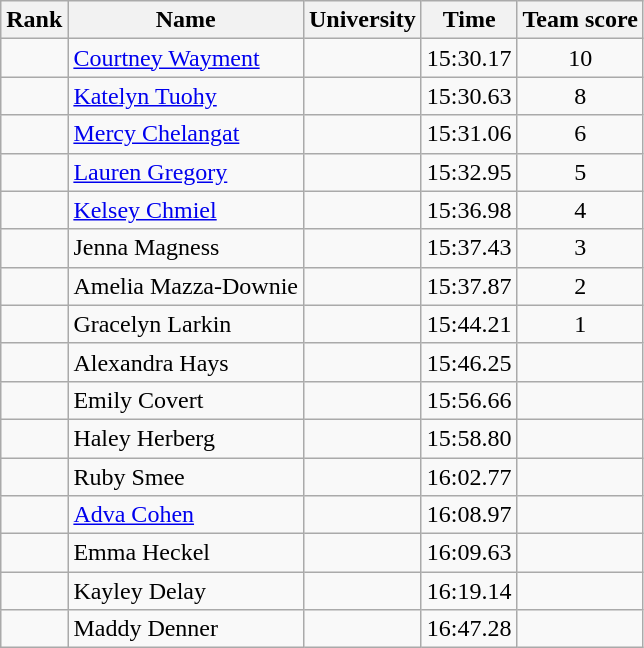<table class="wikitable sortable" style="text-align:center">
<tr>
<th>Rank</th>
<th>Name</th>
<th>University</th>
<th>Time</th>
<th>Team score</th>
</tr>
<tr>
<td></td>
<td align=left> <a href='#'>Courtney Wayment</a></td>
<td></td>
<td>15:30.17</td>
<td>10</td>
</tr>
<tr>
<td></td>
<td align=left> <a href='#'>Katelyn Tuohy</a></td>
<td></td>
<td>15:30.63</td>
<td>8</td>
</tr>
<tr>
<td></td>
<td align=left> <a href='#'>Mercy Chelangat</a></td>
<td></td>
<td>15:31.06</td>
<td>6</td>
</tr>
<tr>
<td></td>
<td align=left> <a href='#'>Lauren Gregory</a></td>
<td></td>
<td>15:32.95</td>
<td>5</td>
</tr>
<tr>
<td></td>
<td align=left> <a href='#'>Kelsey Chmiel</a></td>
<td></td>
<td>15:36.98</td>
<td>4</td>
</tr>
<tr>
<td></td>
<td align=left> Jenna Magness</td>
<td></td>
<td>15:37.43</td>
<td>3</td>
</tr>
<tr>
<td></td>
<td align=left> Amelia Mazza-Downie</td>
<td></td>
<td>15:37.87</td>
<td>2</td>
</tr>
<tr>
<td></td>
<td align=left> Gracelyn Larkin</td>
<td></td>
<td>15:44.21</td>
<td>1</td>
</tr>
<tr>
<td></td>
<td align=left> Alexandra Hays</td>
<td></td>
<td>15:46.25</td>
<td></td>
</tr>
<tr>
<td></td>
<td align=left> Emily Covert</td>
<td></td>
<td>15:56.66</td>
<td></td>
</tr>
<tr>
<td></td>
<td align=left> Haley Herberg</td>
<td></td>
<td>15:58.80</td>
<td></td>
</tr>
<tr>
<td></td>
<td align=left> Ruby Smee</td>
<td></td>
<td>16:02.77</td>
<td></td>
</tr>
<tr>
<td></td>
<td align=left> <a href='#'>Adva Cohen</a></td>
<td></td>
<td>16:08.97</td>
<td></td>
</tr>
<tr>
<td></td>
<td align=left> Emma Heckel</td>
<td></td>
<td>16:09.63</td>
<td></td>
</tr>
<tr>
<td></td>
<td align=left> Kayley Delay</td>
<td></td>
<td>16:19.14</td>
<td></td>
</tr>
<tr>
<td></td>
<td align=left> Maddy Denner</td>
<td></td>
<td>16:47.28</td>
<td></td>
</tr>
</table>
